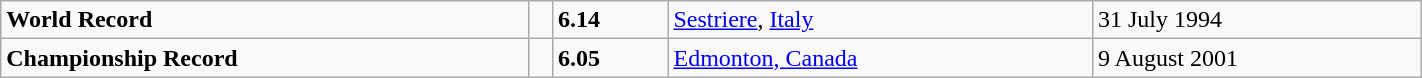<table class="wikitable" width=75%>
<tr>
<td><strong>World Record</strong></td>
<td></td>
<td><strong>6.14</strong></td>
<td><a href='#'>Sestriere</a>, <a href='#'>Italy</a></td>
<td>31 July 1994</td>
</tr>
<tr>
<td><strong>Championship Record</strong></td>
<td></td>
<td><strong>6.05</strong></td>
<td><a href='#'>Edmonton, Canada</a></td>
<td>9 August 2001</td>
</tr>
</table>
